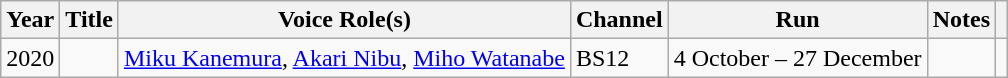<table class="wikitable">
<tr>
<th>Year</th>
<th>Title</th>
<th>Voice Role(s)</th>
<th>Channel</th>
<th>Run</th>
<th>Notes</th>
<th class="unsortable"></th>
</tr>
<tr>
<td>2020</td>
<td></td>
<td><a href='#'>Miku Kanemura</a>, <a href='#'>Akari Nibu</a>, <a href='#'>Miho Watanabe</a></td>
<td>BS12</td>
<td>4 October – 27 December</td>
<td></td>
<td></td>
</tr>
</table>
